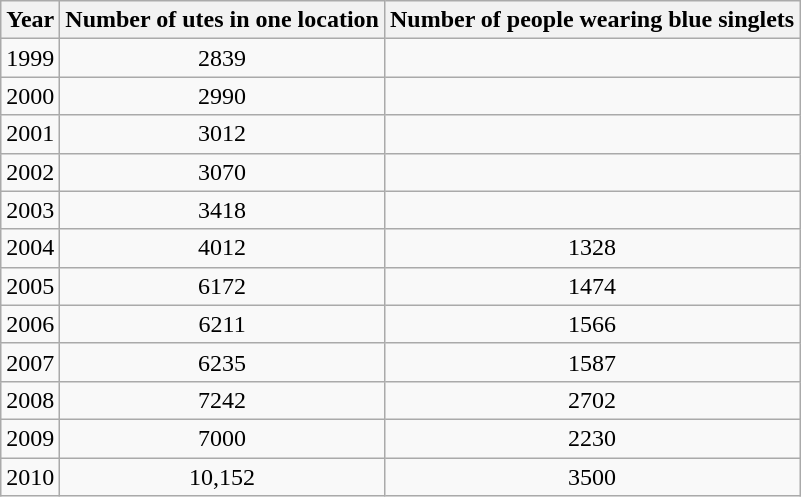<table class="wikitable sortable" style="text-align:center">
<tr>
<th>Year</th>
<th>Number of utes in one location</th>
<th>Number of people wearing blue singlets</th>
</tr>
<tr>
<td>1999</td>
<td>2839</td>
<td></td>
</tr>
<tr>
<td>2000</td>
<td>2990</td>
<td></td>
</tr>
<tr>
<td>2001</td>
<td>3012</td>
<td></td>
</tr>
<tr>
<td>2002</td>
<td>3070</td>
<td></td>
</tr>
<tr>
<td>2003</td>
<td>3418</td>
<td></td>
</tr>
<tr>
<td>2004</td>
<td>4012</td>
<td>1328</td>
</tr>
<tr>
<td>2005</td>
<td>6172</td>
<td>1474</td>
</tr>
<tr>
<td>2006</td>
<td>6211</td>
<td>1566</td>
</tr>
<tr>
<td>2007</td>
<td>6235</td>
<td>1587</td>
</tr>
<tr>
<td>2008</td>
<td>7242</td>
<td>2702</td>
</tr>
<tr>
<td>2009</td>
<td>7000</td>
<td>2230</td>
</tr>
<tr>
<td>2010</td>
<td>10,152</td>
<td>3500</td>
</tr>
</table>
